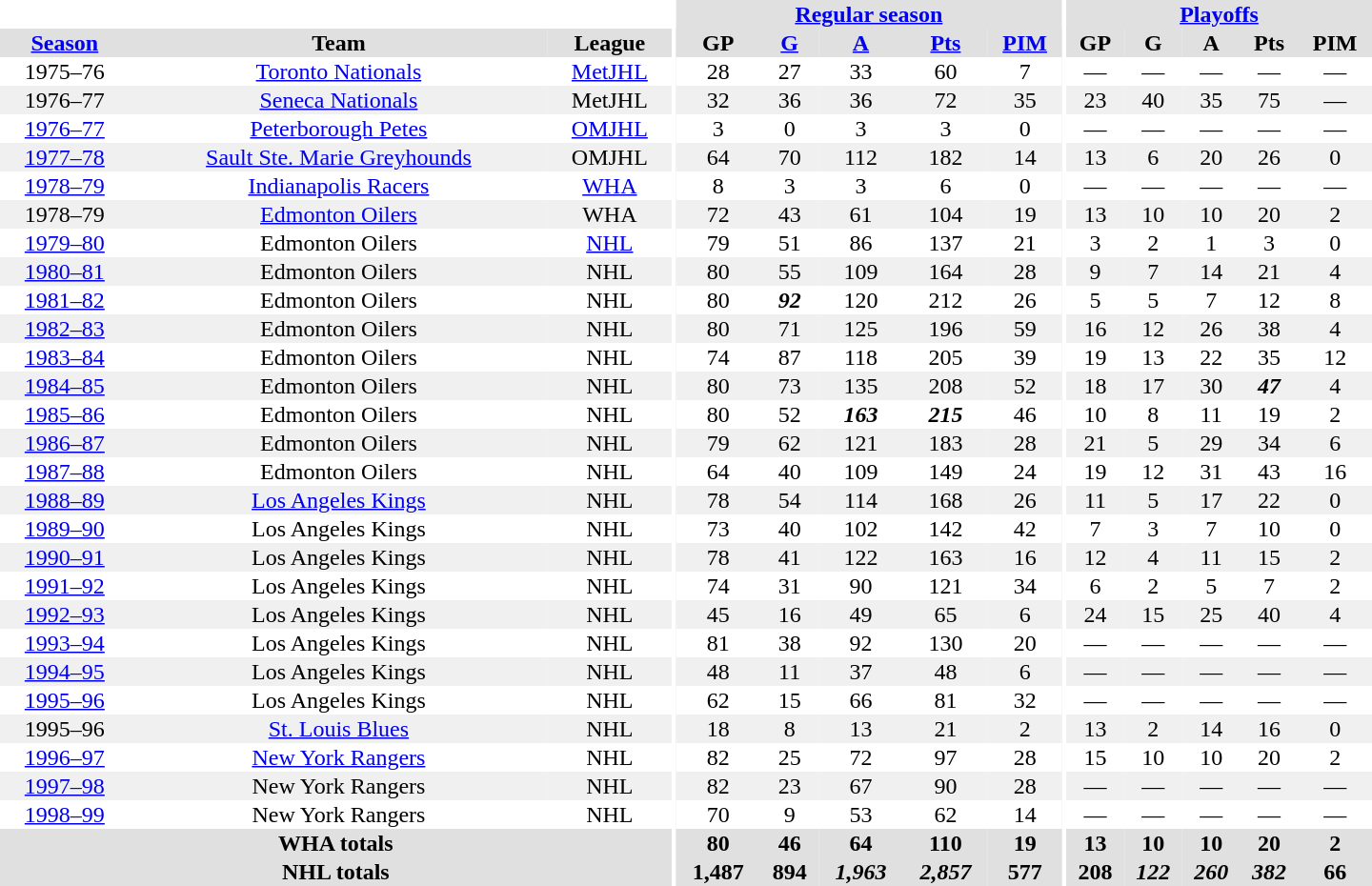<table border="0" cellpadding="1" cellspacing="0" style="text-align:center; width:60em">
<tr style="background:#e0e0e0;">
<th colspan="3" style="background:#fff;"></th>
<th rowspan="100" style="background:#fff;"></th>
<th colspan="5"><a href='#'>Regular season</a></th>
<th rowspan="100" style="background:#fff;"></th>
<th colspan="5"><a href='#'>Playoffs</a></th>
</tr>
<tr style="background:#e0e0e0;">
<th><a href='#'>Season</a></th>
<th>Team</th>
<th>League</th>
<th>GP</th>
<th><a href='#'>G</a></th>
<th><a href='#'>A</a></th>
<th><a href='#'>Pts</a></th>
<th><a href='#'>PIM</a></th>
<th>GP</th>
<th>G</th>
<th>A</th>
<th>Pts</th>
<th>PIM</th>
</tr>
<tr>
<td>1975–76</td>
<td><a href='#'>Toronto Nationals</a></td>
<td><a href='#'>MetJHL</a></td>
<td>28</td>
<td>27</td>
<td>33</td>
<td>60</td>
<td>7</td>
<td>—</td>
<td>—</td>
<td>—</td>
<td>—</td>
<td>—</td>
</tr>
<tr style="background:#f0f0f0;">
<td>1976–77</td>
<td><a href='#'>Seneca Nationals</a></td>
<td>MetJHL</td>
<td>32</td>
<td>36</td>
<td>36</td>
<td>72</td>
<td>35</td>
<td>23</td>
<td>40</td>
<td>35</td>
<td>75</td>
<td>—</td>
</tr>
<tr>
<td><a href='#'>1976–77</a></td>
<td><a href='#'>Peterborough Petes</a></td>
<td><a href='#'>OMJHL</a></td>
<td>3</td>
<td>0</td>
<td>3</td>
<td>3</td>
<td>0</td>
<td>—</td>
<td>—</td>
<td>—</td>
<td>—</td>
<td>—</td>
</tr>
<tr style="background:#f0f0f0;">
<td><a href='#'>1977–78</a></td>
<td><a href='#'>Sault Ste. Marie Greyhounds</a></td>
<td>OMJHL</td>
<td>64</td>
<td>70</td>
<td>112</td>
<td>182</td>
<td>14</td>
<td>13</td>
<td>6</td>
<td>20</td>
<td>26</td>
<td>0</td>
</tr>
<tr>
<td><a href='#'>1978–79</a></td>
<td><a href='#'>Indianapolis Racers</a></td>
<td><a href='#'>WHA</a></td>
<td>8</td>
<td>3</td>
<td>3</td>
<td>6</td>
<td>0</td>
<td>—</td>
<td>—</td>
<td>—</td>
<td>—</td>
<td>—</td>
</tr>
<tr style="background:#f0f0f0;">
<td>1978–79</td>
<td><a href='#'>Edmonton Oilers</a></td>
<td>WHA</td>
<td>72</td>
<td>43</td>
<td>61</td>
<td>104</td>
<td>19</td>
<td>13</td>
<td>10</td>
<td>10</td>
<td>20</td>
<td>2</td>
</tr>
<tr>
<td><a href='#'>1979–80</a></td>
<td>Edmonton Oilers</td>
<td><a href='#'>NHL</a></td>
<td>79</td>
<td>51</td>
<td>86</td>
<td>137</td>
<td>21</td>
<td>3</td>
<td>2</td>
<td>1</td>
<td>3</td>
<td>0</td>
</tr>
<tr style="background:#f0f0f0;">
<td><a href='#'>1980–81</a></td>
<td>Edmonton Oilers</td>
<td>NHL</td>
<td>80</td>
<td>55</td>
<td>109</td>
<td>164</td>
<td>28</td>
<td>9</td>
<td>7</td>
<td>14</td>
<td>21</td>
<td>4</td>
</tr>
<tr>
<td><a href='#'>1981–82</a></td>
<td>Edmonton Oilers</td>
<td>NHL</td>
<td>80</td>
<td><strong><em>92</em></strong></td>
<td>120</td>
<td>212</td>
<td>26</td>
<td>5</td>
<td>5</td>
<td>7</td>
<td>12</td>
<td>8</td>
</tr>
<tr style="background:#f0f0f0;">
<td><a href='#'>1982–83</a></td>
<td>Edmonton Oilers</td>
<td>NHL</td>
<td>80</td>
<td>71</td>
<td>125</td>
<td>196</td>
<td>59</td>
<td>16</td>
<td>12</td>
<td>26</td>
<td>38</td>
<td>4</td>
</tr>
<tr>
<td><a href='#'>1983–84</a></td>
<td>Edmonton Oilers</td>
<td>NHL</td>
<td>74</td>
<td>87</td>
<td>118</td>
<td>205</td>
<td>39</td>
<td>19</td>
<td>13</td>
<td>22</td>
<td>35</td>
<td>12</td>
</tr>
<tr style="background:#f0f0f0;">
<td><a href='#'>1984–85</a></td>
<td>Edmonton Oilers</td>
<td>NHL</td>
<td>80</td>
<td>73</td>
<td>135</td>
<td>208</td>
<td>52</td>
<td>18</td>
<td>17</td>
<td>30</td>
<td><strong><em>47</em></strong></td>
<td>4</td>
</tr>
<tr>
<td><a href='#'>1985–86</a></td>
<td>Edmonton Oilers</td>
<td>NHL</td>
<td>80</td>
<td>52</td>
<td><strong><em>163</em></strong></td>
<td><strong><em>215</em></strong></td>
<td>46</td>
<td>10</td>
<td>8</td>
<td>11</td>
<td>19</td>
<td>2</td>
</tr>
<tr style="background:#f0f0f0;">
<td><a href='#'>1986–87</a></td>
<td>Edmonton Oilers</td>
<td>NHL</td>
<td>79</td>
<td>62</td>
<td>121</td>
<td>183</td>
<td>28</td>
<td>21</td>
<td>5</td>
<td>29</td>
<td>34</td>
<td>6</td>
</tr>
<tr>
<td><a href='#'>1987–88</a></td>
<td>Edmonton Oilers</td>
<td>NHL</td>
<td>64</td>
<td>40</td>
<td>109</td>
<td>149</td>
<td>24</td>
<td>19</td>
<td>12</td>
<td>31</td>
<td>43</td>
<td>16</td>
</tr>
<tr style="background:#f0f0f0;">
<td><a href='#'>1988–89</a></td>
<td><a href='#'>Los Angeles Kings</a></td>
<td>NHL</td>
<td>78</td>
<td>54</td>
<td>114</td>
<td>168</td>
<td>26</td>
<td>11</td>
<td>5</td>
<td>17</td>
<td>22</td>
<td>0</td>
</tr>
<tr>
<td><a href='#'>1989–90</a></td>
<td>Los Angeles Kings</td>
<td>NHL</td>
<td>73</td>
<td>40</td>
<td>102</td>
<td>142</td>
<td>42</td>
<td>7</td>
<td>3</td>
<td>7</td>
<td>10</td>
<td>0</td>
</tr>
<tr style="background:#f0f0f0;">
<td><a href='#'>1990–91</a></td>
<td>Los Angeles Kings</td>
<td>NHL</td>
<td>78</td>
<td>41</td>
<td>122</td>
<td>163</td>
<td>16</td>
<td>12</td>
<td>4</td>
<td>11</td>
<td>15</td>
<td>2</td>
</tr>
<tr>
<td><a href='#'>1991–92</a></td>
<td>Los Angeles Kings</td>
<td>NHL</td>
<td>74</td>
<td>31</td>
<td>90</td>
<td>121</td>
<td>34</td>
<td>6</td>
<td>2</td>
<td>5</td>
<td>7</td>
<td>2</td>
</tr>
<tr style="background:#f0f0f0;">
<td><a href='#'>1992–93</a></td>
<td>Los Angeles Kings</td>
<td>NHL</td>
<td>45</td>
<td>16</td>
<td>49</td>
<td>65</td>
<td>6</td>
<td>24</td>
<td>15</td>
<td>25</td>
<td>40</td>
<td>4</td>
</tr>
<tr>
<td><a href='#'>1993–94</a></td>
<td>Los Angeles Kings</td>
<td>NHL</td>
<td>81</td>
<td>38</td>
<td>92</td>
<td>130</td>
<td>20</td>
<td>—</td>
<td>—</td>
<td>—</td>
<td>—</td>
<td>—</td>
</tr>
<tr style="background:#f0f0f0;">
<td><a href='#'>1994–95</a></td>
<td>Los Angeles Kings</td>
<td>NHL</td>
<td>48</td>
<td>11</td>
<td>37</td>
<td>48</td>
<td>6</td>
<td>—</td>
<td>—</td>
<td>—</td>
<td>—</td>
<td>—</td>
</tr>
<tr>
<td><a href='#'>1995–96</a></td>
<td>Los Angeles Kings</td>
<td>NHL</td>
<td>62</td>
<td>15</td>
<td>66</td>
<td>81</td>
<td>32</td>
<td>—</td>
<td>—</td>
<td>—</td>
<td>—</td>
<td>—</td>
</tr>
<tr style="background:#f0f0f0;">
<td>1995–96</td>
<td><a href='#'>St. Louis Blues</a></td>
<td>NHL</td>
<td>18</td>
<td>8</td>
<td>13</td>
<td>21</td>
<td>2</td>
<td>13</td>
<td>2</td>
<td>14</td>
<td>16</td>
<td>0</td>
</tr>
<tr>
<td><a href='#'>1996–97</a></td>
<td><a href='#'>New York Rangers</a></td>
<td>NHL</td>
<td>82</td>
<td>25</td>
<td>72</td>
<td>97</td>
<td>28</td>
<td>15</td>
<td>10</td>
<td>10</td>
<td>20</td>
<td>2</td>
</tr>
<tr style="background:#f0f0f0;">
<td><a href='#'>1997–98</a></td>
<td>New York Rangers</td>
<td>NHL</td>
<td>82</td>
<td>23</td>
<td>67</td>
<td>90</td>
<td>28</td>
<td>—</td>
<td>—</td>
<td>—</td>
<td>—</td>
<td>—</td>
</tr>
<tr>
<td><a href='#'>1998–99</a></td>
<td>New York Rangers</td>
<td>NHL</td>
<td>70</td>
<td>9</td>
<td>53</td>
<td>62</td>
<td>14</td>
<td>—</td>
<td>—</td>
<td>—</td>
<td>—</td>
<td>—</td>
</tr>
<tr style="background:#e0e0e0;">
<th colspan="3">WHA totals</th>
<th>80</th>
<th>46</th>
<th>64</th>
<th>110</th>
<th>19</th>
<th>13</th>
<th>10</th>
<th>10</th>
<th>20</th>
<th>2</th>
</tr>
<tr style="background:#e0e0e0;">
<th colspan="3">NHL totals</th>
<th>1,487</th>
<th>894</th>
<th><em>1,963</em></th>
<th><em>2,857</em></th>
<th>577</th>
<th>208</th>
<th><em>122</em></th>
<th><em>260</em></th>
<th><em>382</em></th>
<th>66</th>
</tr>
</table>
